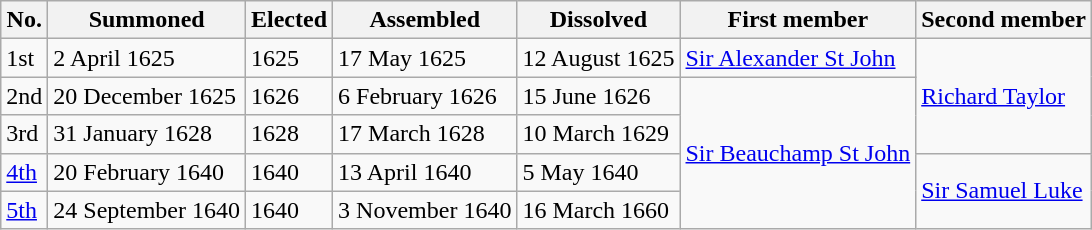<table class="wikitable">
<tr>
<th>No.</th>
<th>Summoned</th>
<th>Elected</th>
<th>Assembled</th>
<th>Dissolved</th>
<th>First member</th>
<th>Second member</th>
</tr>
<tr>
<td>1st</td>
<td>2 April 1625</td>
<td>1625</td>
<td>17 May 1625</td>
<td>12 August 1625</td>
<td><a href='#'>Sir Alexander St John</a></td>
<td rowspan="3"><a href='#'>Richard Taylor</a></td>
</tr>
<tr>
<td>2nd</td>
<td>20 December 1625</td>
<td>1626</td>
<td>6 February 1626</td>
<td>15 June 1626</td>
<td rowspan="4"><a href='#'>Sir Beauchamp St John</a></td>
</tr>
<tr>
<td>3rd</td>
<td>31 January 1628</td>
<td>1628</td>
<td>17 March 1628</td>
<td>10 March 1629</td>
</tr>
<tr>
<td><a href='#'>4th</a></td>
<td>20 February 1640</td>
<td>1640</td>
<td>13 April 1640</td>
<td>5 May 1640</td>
<td rowspan="2"><a href='#'>Sir Samuel Luke</a></td>
</tr>
<tr>
<td><a href='#'>5th</a></td>
<td>24 September 1640</td>
<td>1640</td>
<td>3 November 1640</td>
<td>16 March 1660</td>
</tr>
</table>
